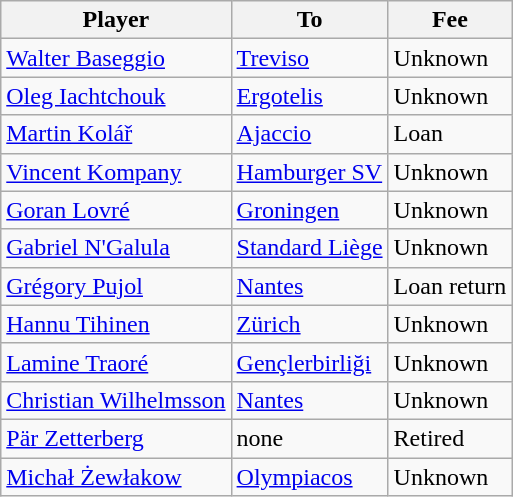<table class="wikitable" style="text-align:left;">
<tr>
<th><strong>Player</strong></th>
<th><strong>To</strong></th>
<th><strong>Fee</strong></th>
</tr>
<tr>
<td> <a href='#'>Walter Baseggio</a></td>
<td> <a href='#'>Treviso</a></td>
<td>Unknown</td>
</tr>
<tr>
<td> <a href='#'>Oleg Iachtchouk</a></td>
<td> <a href='#'>Ergotelis</a></td>
<td>Unknown</td>
</tr>
<tr>
<td> <a href='#'>Martin Kolář</a></td>
<td> <a href='#'>Ajaccio</a></td>
<td>Loan</td>
</tr>
<tr>
<td> <a href='#'>Vincent Kompany</a></td>
<td> <a href='#'>Hamburger SV</a></td>
<td>Unknown</td>
</tr>
<tr>
<td> <a href='#'>Goran Lovré</a></td>
<td> <a href='#'>Groningen</a></td>
<td>Unknown</td>
</tr>
<tr>
<td> <a href='#'>Gabriel N'Galula</a></td>
<td> <a href='#'>Standard Liège</a></td>
<td>Unknown</td>
</tr>
<tr>
<td> <a href='#'>Grégory Pujol</a></td>
<td> <a href='#'>Nantes</a></td>
<td>Loan return</td>
</tr>
<tr>
<td> <a href='#'>Hannu Tihinen</a></td>
<td> <a href='#'>Zürich</a></td>
<td>Unknown</td>
</tr>
<tr>
<td> <a href='#'>Lamine Traoré</a></td>
<td> <a href='#'>Gençlerbirliği</a></td>
<td>Unknown</td>
</tr>
<tr>
<td> <a href='#'>Christian Wilhelmsson</a></td>
<td> <a href='#'>Nantes</a></td>
<td>Unknown</td>
</tr>
<tr>
<td> <a href='#'>Pär Zetterberg</a></td>
<td>none</td>
<td>Retired</td>
</tr>
<tr>
<td> <a href='#'>Michał Żewłakow</a></td>
<td> <a href='#'>Olympiacos</a></td>
<td>Unknown</td>
</tr>
</table>
